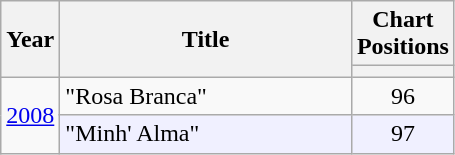<table class="wikitable">
<tr>
<th bgcolor="lightsteelblue" width="30" rowspan="2">Year</th>
<th bgcolor="lightsteelblue" width="187" rowspan="2">Title</th>
<th bgcolor="lightsteelblue" colspan="1">Chart Positions</th>
</tr>
<tr bgcolor="#efefef">
<th width="30"></th>
</tr>
<tr>
<td rowspan="2"><a href='#'>2008</a></td>
<td>"Rosa Branca"</td>
<td align="center">96</td>
</tr>
<tr bgcolor="#f0f0ff">
<td>"Minh' Alma"</td>
<td align="center">97</td>
</tr>
</table>
